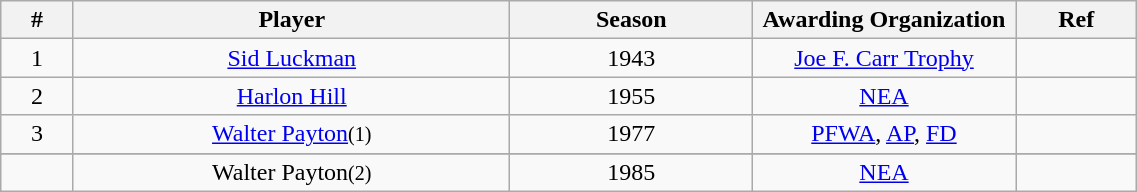<table class="wikitable" style="text-align:center" width="60%">
<tr>
<th scope="col" width=3%>#</th>
<th scope="col" width=18%>Player</th>
<th scope="col" width=10%>Season</th>
<th scope="col" width=9% class="unsortable">Awarding Organization</th>
<th scope="col" width=5% class="unsortable">Ref</th>
</tr>
<tr>
<td>1</td>
<td><a href='#'>Sid Luckman</a></td>
<td align="center">1943</td>
<td align="center"><a href='#'>Joe F. Carr Trophy</a></td>
<td></td>
</tr>
<tr>
<td>2</td>
<td><a href='#'>Harlon Hill</a></td>
<td align="center">1955</td>
<td align="center"><a href='#'>NEA</a></td>
<td></td>
</tr>
<tr>
<td>3</td>
<td><a href='#'>Walter Payton</a><small>(1)</small></td>
<td align="center">1977</td>
<td align="center"><a href='#'>PFWA</a>, <a href='#'>AP</a>, <a href='#'>FD</a></td>
<td></td>
</tr>
<tr>
</tr>
<tr>
<td></td>
<td>Walter Payton<small>(2)</small></td>
<td align="center">1985</td>
<td align="center"><a href='#'>NEA</a></td>
<td></td>
</tr>
</table>
